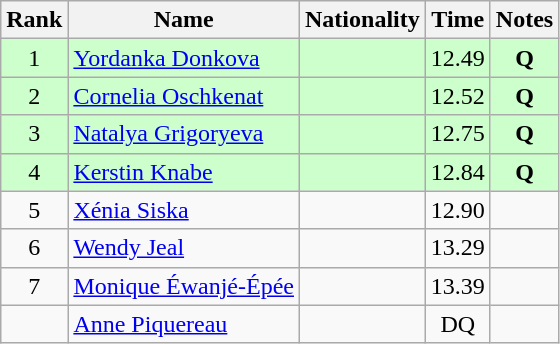<table class="wikitable sortable" style="text-align:center">
<tr>
<th>Rank</th>
<th>Name</th>
<th>Nationality</th>
<th>Time</th>
<th>Notes</th>
</tr>
<tr bgcolor=ccffcc>
<td>1</td>
<td align=left><a href='#'>Yordanka Donkova</a></td>
<td align=left></td>
<td>12.49</td>
<td><strong>Q</strong></td>
</tr>
<tr bgcolor=ccffcc>
<td>2</td>
<td align=left><a href='#'>Cornelia Oschkenat</a></td>
<td align=left></td>
<td>12.52</td>
<td><strong>Q</strong></td>
</tr>
<tr bgcolor=ccffcc>
<td>3</td>
<td align=left><a href='#'>Natalya Grigoryeva</a></td>
<td align=left></td>
<td>12.75</td>
<td><strong>Q</strong></td>
</tr>
<tr bgcolor=ccffcc>
<td>4</td>
<td align=left><a href='#'>Kerstin Knabe</a></td>
<td align=left></td>
<td>12.84</td>
<td><strong>Q</strong></td>
</tr>
<tr>
<td>5</td>
<td align=left><a href='#'>Xénia Siska</a></td>
<td align=left></td>
<td>12.90</td>
<td></td>
</tr>
<tr>
<td>6</td>
<td align=left><a href='#'>Wendy Jeal</a></td>
<td align=left></td>
<td>13.29</td>
<td></td>
</tr>
<tr>
<td>7</td>
<td align=left><a href='#'>Monique Éwanjé-Épée</a></td>
<td align=left></td>
<td>13.39</td>
<td></td>
</tr>
<tr>
<td></td>
<td align=left><a href='#'>Anne Piquereau</a></td>
<td align=left></td>
<td>DQ</td>
<td></td>
</tr>
</table>
